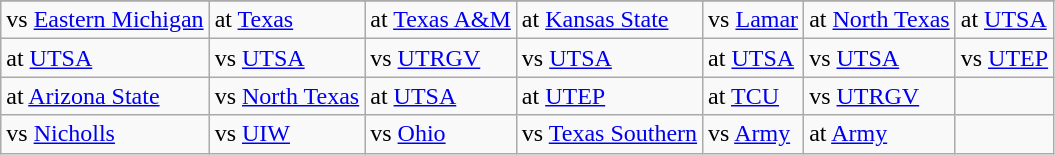<table class="wikitable">
<tr>
</tr>
<tr>
<td>vs <a href='#'>Eastern Michigan</a></td>
<td>at <a href='#'>Texas</a></td>
<td>at <a href='#'>Texas A&M</a></td>
<td>at <a href='#'>Kansas State</a></td>
<td>vs <a href='#'>Lamar</a></td>
<td>at <a href='#'>North Texas</a></td>
<td>at <a href='#'>UTSA</a></td>
</tr>
<tr>
<td>at <a href='#'>UTSA</a></td>
<td>vs <a href='#'>UTSA</a></td>
<td>vs <a href='#'>UTRGV</a></td>
<td>vs <a href='#'>UTSA</a></td>
<td>at <a href='#'>UTSA</a></td>
<td>vs <a href='#'>UTSA</a></td>
<td>vs <a href='#'>UTEP</a></td>
</tr>
<tr>
<td>at <a href='#'>Arizona State</a></td>
<td>vs <a href='#'>North Texas</a></td>
<td>at <a href='#'>UTSA</a></td>
<td>at <a href='#'>UTEP</a></td>
<td>at <a href='#'>TCU</a></td>
<td>vs <a href='#'>UTRGV</a></td>
<td></td>
</tr>
<tr>
<td>vs <a href='#'>Nicholls</a></td>
<td>vs <a href='#'>UIW</a></td>
<td>vs <a href='#'>Ohio</a></td>
<td>vs <a href='#'>Texas Southern</a></td>
<td>vs <a href='#'>Army</a></td>
<td>at <a href='#'>Army</a></td>
<td></td>
</tr>
</table>
